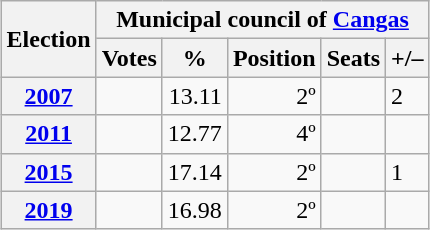<table class="wikitable" style="margin:1em auto;">
<tr>
<th rowspan=2>Election</th>
<th colspan=5>Municipal council of <a href='#'>Cangas</a></th>
</tr>
<tr>
<th>Votes</th>
<th>%</th>
<th>Position</th>
<th>Seats</th>
<th>+/–</th>
</tr>
<tr>
<th><a href='#'>2007</a></th>
<td align="right"></td>
<td align="right">13.11</td>
<td align="right">2º</td>
<td></td>
<td>2</td>
</tr>
<tr>
<th><a href='#'>2011</a></th>
<td align="right"></td>
<td align="right">12.77</td>
<td align="right">4º</td>
<td></td>
<td></td>
</tr>
<tr>
<th><a href='#'>2015</a></th>
<td align="right"></td>
<td align="right">17.14</td>
<td align="right">2º</td>
<td></td>
<td>1</td>
</tr>
<tr>
<th><a href='#'>2019</a></th>
<td align="right"></td>
<td align="right">16.98</td>
<td align="right">2º</td>
<td></td>
<td></td>
</tr>
</table>
